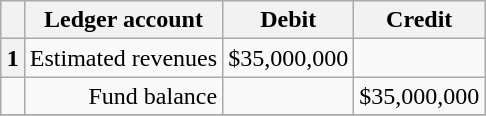<table class="wikitable" style="margin: 1em auto 1em auto;" border="1" cellpadding="2" cellspacing="2" align="center">
<tr>
<th></th>
<th align="center">Ledger account</th>
<th align="center">Debit</th>
<th align="center">Credit</th>
</tr>
<tr>
<th>1</th>
<td align="left">Estimated revenues</td>
<td align="right">$35,000,000</td>
<td><br></td>
</tr>
<tr>
<td></td>
<td align="right">Fund balance</td>
<td><br></td>
<td align="right">$35,000,000</td>
</tr>
<tr>
</tr>
</table>
